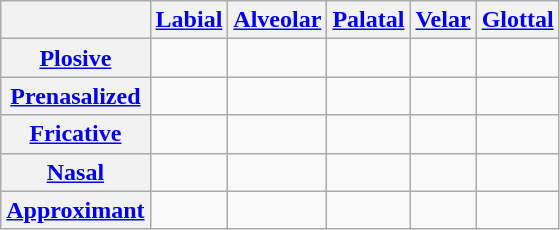<table class="wikitable" style="text-align:center;">
<tr>
<th></th>
<th><a href='#'>Labial</a></th>
<th><a href='#'>Alveolar</a></th>
<th><a href='#'>Palatal</a></th>
<th><a href='#'>Velar</a></th>
<th><a href='#'>Glottal</a></th>
</tr>
<tr>
<th><a href='#'>Plosive</a></th>
<td></td>
<td></td>
<td></td>
<td></td>
<td></td>
</tr>
<tr>
<th><a href='#'>Prenasalized</a></th>
<td></td>
<td></td>
<td></td>
<td></td>
<td></td>
</tr>
<tr>
<th><a href='#'>Fricative</a></th>
<td></td>
<td></td>
<td></td>
<td></td>
<td></td>
</tr>
<tr>
<th><a href='#'>Nasal</a></th>
<td></td>
<td></td>
<td></td>
<td></td>
<td></td>
</tr>
<tr>
<th><a href='#'>Approximant</a></th>
<td></td>
<td> </td>
<td></td>
<td></td>
<td></td>
</tr>
</table>
